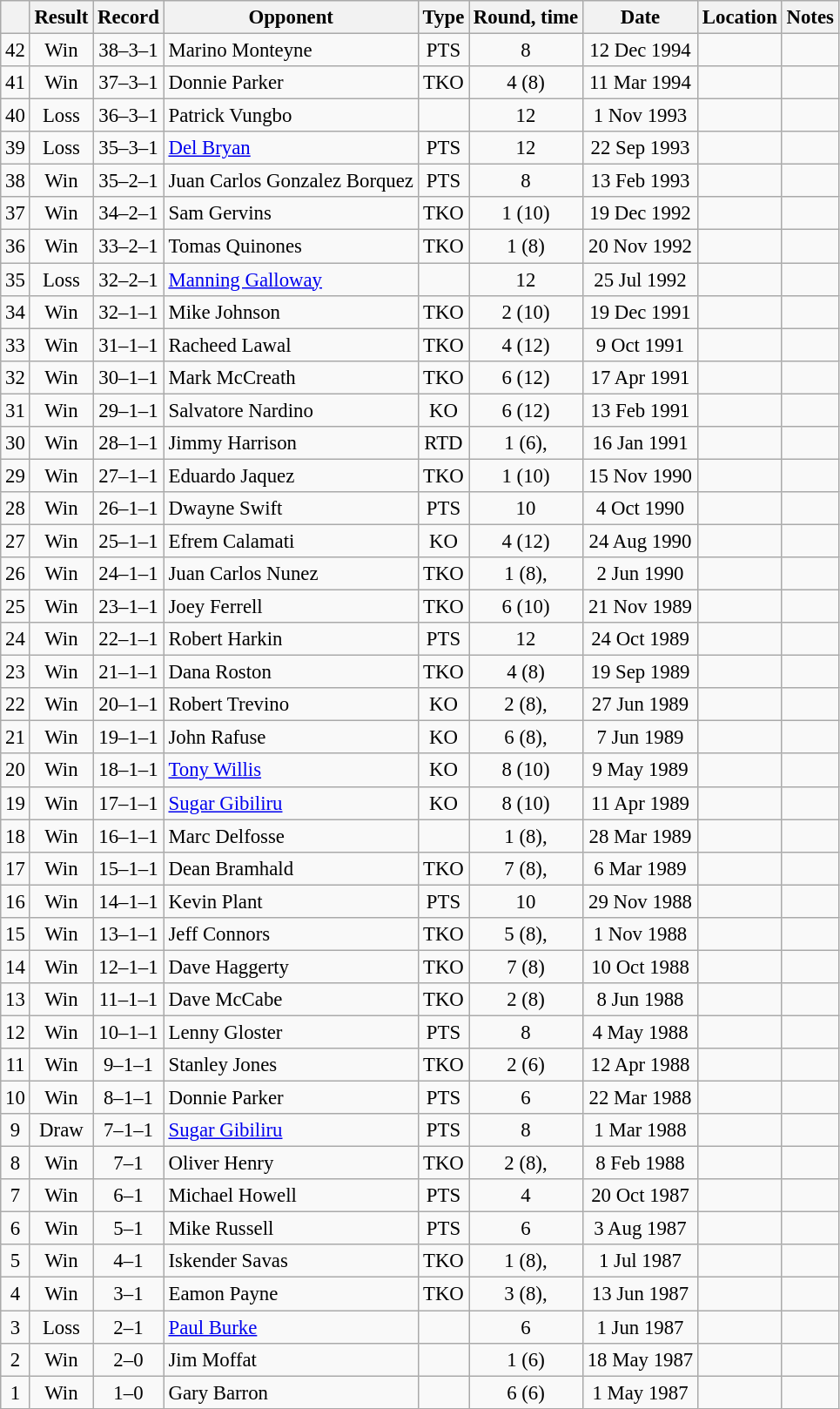<table class="wikitable" style="text-align:center; font-size:95%">
<tr>
<th></th>
<th>Result</th>
<th>Record</th>
<th>Opponent</th>
<th>Type</th>
<th>Round, time</th>
<th>Date</th>
<th>Location</th>
<th>Notes</th>
</tr>
<tr>
<td>42</td>
<td>Win</td>
<td>38–3–1</td>
<td style="text-align:left"> Marino Monteyne</td>
<td>PTS</td>
<td>8</td>
<td>12 Dec 1994</td>
<td style="text-align:left;"> </td>
<td></td>
</tr>
<tr>
<td>41</td>
<td>Win</td>
<td>37–3–1</td>
<td style="text-align:left"> Donnie Parker</td>
<td>TKO</td>
<td>4 (8)</td>
<td>11 Mar 1994</td>
<td style="text-align:left;"> </td>
<td></td>
</tr>
<tr>
<td>40</td>
<td>Loss</td>
<td>36–3–1</td>
<td style="text-align:left"> Patrick Vungbo</td>
<td></td>
<td>12</td>
<td>1 Nov 1993</td>
<td style="text-align:left;"> </td>
<td align=left></td>
</tr>
<tr>
<td>39</td>
<td>Loss</td>
<td>35–3–1</td>
<td style="text-align:left"> <a href='#'>Del Bryan</a></td>
<td>PTS</td>
<td>12</td>
<td>22 Sep 1993</td>
<td style="text-align:left;"> </td>
<td align=left></td>
</tr>
<tr>
<td>38</td>
<td>Win</td>
<td>35–2–1</td>
<td style="text-align:left"> Juan Carlos Gonzalez Borquez</td>
<td>PTS</td>
<td>8</td>
<td>13 Feb 1993</td>
<td style="text-align:left;"> </td>
<td></td>
</tr>
<tr>
<td>37</td>
<td>Win</td>
<td>34–2–1</td>
<td style="text-align:left"> Sam Gervins</td>
<td>TKO</td>
<td>1 (10)</td>
<td>19 Dec 1992</td>
<td style="text-align:left;"> </td>
<td></td>
</tr>
<tr>
<td>36</td>
<td>Win</td>
<td>33–2–1</td>
<td style="text-align:left"> Tomas Quinones</td>
<td>TKO</td>
<td>1 (8)</td>
<td>20 Nov 1992</td>
<td style="text-align:left;"> </td>
<td></td>
</tr>
<tr>
<td>35</td>
<td>Loss</td>
<td>32–2–1</td>
<td style="text-align:left"> <a href='#'>Manning Galloway</a></td>
<td></td>
<td>12</td>
<td>25 Jul 1992</td>
<td style="text-align:left;"> </td>
<td style="text-align:left;"></td>
</tr>
<tr>
<td>34</td>
<td>Win</td>
<td>32–1–1</td>
<td style="text-align:left"> Mike Johnson</td>
<td>TKO</td>
<td>2 (10)</td>
<td>19 Dec 1991</td>
<td style="text-align:left;"> </td>
<td></td>
</tr>
<tr>
<td>33</td>
<td>Win</td>
<td>31–1–1</td>
<td style="text-align:left"> Racheed Lawal</td>
<td>TKO</td>
<td>4 (12)</td>
<td>9 Oct 1991</td>
<td style="text-align:left;"> </td>
<td align=left></td>
</tr>
<tr>
<td>32</td>
<td>Win</td>
<td>30–1–1</td>
<td style="text-align:left"> Mark McCreath</td>
<td>TKO</td>
<td>6 (12)</td>
<td>17 Apr 1991</td>
<td style="text-align:left;"> </td>
<td align=left></td>
</tr>
<tr>
<td>31</td>
<td>Win</td>
<td>29–1–1</td>
<td style="text-align:left"> Salvatore Nardino</td>
<td>KO</td>
<td>6 (12)</td>
<td>13 Feb 1991</td>
<td style="text-align:left;"> </td>
<td align=left></td>
</tr>
<tr>
<td>30</td>
<td>Win</td>
<td>28–1–1</td>
<td style="text-align:left"> Jimmy Harrison</td>
<td>RTD</td>
<td>1 (6), </td>
<td>16 Jan 1991</td>
<td style="text-align:left;"> </td>
<td></td>
</tr>
<tr>
<td>29</td>
<td>Win</td>
<td>27–1–1</td>
<td style="text-align:left"> Eduardo Jaquez</td>
<td>TKO</td>
<td>1 (10)</td>
<td>15 Nov 1990</td>
<td style="text-align:left;"> </td>
<td></td>
</tr>
<tr>
<td>28</td>
<td>Win</td>
<td>26–1–1</td>
<td style="text-align:left"> Dwayne Swift</td>
<td>PTS</td>
<td>10</td>
<td>4 Oct 1990</td>
<td style="text-align:left;"> </td>
<td></td>
</tr>
<tr>
<td>27</td>
<td>Win</td>
<td>25–1–1</td>
<td style="text-align:left"> Efrem Calamati</td>
<td>KO</td>
<td>4 (12)</td>
<td>24 Aug 1990</td>
<td style="text-align:left;"> </td>
<td align=left></td>
</tr>
<tr>
<td>26</td>
<td>Win</td>
<td>24–1–1</td>
<td style="text-align:left"> Juan Carlos Nunez</td>
<td>TKO</td>
<td>1 (8), </td>
<td>2 Jun 1990</td>
<td style="text-align:left;"> </td>
<td></td>
</tr>
<tr>
<td>25</td>
<td>Win</td>
<td>23–1–1</td>
<td style="text-align:left"> Joey Ferrell</td>
<td>TKO</td>
<td>6 (10)</td>
<td>21 Nov 1989</td>
<td style="text-align:left;"> </td>
<td></td>
</tr>
<tr>
<td>24</td>
<td>Win</td>
<td>22–1–1</td>
<td style="text-align:left"> Robert Harkin</td>
<td>PTS</td>
<td>12</td>
<td>24 Oct 1989</td>
<td style="text-align:left;"> </td>
<td align=left></td>
</tr>
<tr>
<td>23</td>
<td>Win</td>
<td>21–1–1</td>
<td style="text-align:left"> Dana Roston</td>
<td>TKO</td>
<td>4 (8)</td>
<td>19 Sep 1989</td>
<td style="text-align:left;"> </td>
<td></td>
</tr>
<tr>
<td>22</td>
<td>Win</td>
<td>20–1–1</td>
<td style="text-align:left"> Robert Trevino</td>
<td>KO</td>
<td>2 (8), </td>
<td>27 Jun 1989</td>
<td style="text-align:left;"> </td>
<td></td>
</tr>
<tr>
<td>21</td>
<td>Win</td>
<td>19–1–1</td>
<td style="text-align:left"> John Rafuse</td>
<td>KO</td>
<td>6 (8), </td>
<td>7 Jun 1989</td>
<td style="text-align:left;"> </td>
<td></td>
</tr>
<tr>
<td>20</td>
<td>Win</td>
<td>18–1–1</td>
<td style="text-align:left"> <a href='#'>Tony Willis</a></td>
<td>KO</td>
<td>8 (10)</td>
<td>9 May 1989</td>
<td style="text-align:left;"> </td>
<td align=left></td>
</tr>
<tr>
<td>19</td>
<td>Win</td>
<td>17–1–1</td>
<td style="text-align:left"> <a href='#'>Sugar Gibiliru</a></td>
<td>KO</td>
<td>8 (10)</td>
<td>11 Apr 1989</td>
<td style="text-align:left;"> </td>
<td align=left></td>
</tr>
<tr>
<td>18</td>
<td>Win</td>
<td>16–1–1</td>
<td style="text-align:left"> Marc Delfosse</td>
<td></td>
<td>1 (8), </td>
<td>28 Mar 1989</td>
<td style="text-align:left;"> </td>
<td></td>
</tr>
<tr>
<td>17</td>
<td>Win</td>
<td>15–1–1</td>
<td style="text-align:left"> Dean Bramhald</td>
<td>TKO</td>
<td>7 (8), </td>
<td>6 Mar 1989</td>
<td style="text-align:left;"> </td>
<td></td>
</tr>
<tr>
<td>16</td>
<td>Win</td>
<td>14–1–1</td>
<td style="text-align:left"> Kevin Plant</td>
<td>PTS</td>
<td>10</td>
<td>29 Nov 1988</td>
<td style="text-align:left;"> </td>
<td align=left></td>
</tr>
<tr>
<td>15</td>
<td>Win</td>
<td>13–1–1</td>
<td style="text-align:left"> Jeff Connors</td>
<td>TKO</td>
<td>5 (8), </td>
<td>1 Nov 1988</td>
<td style="text-align:left;"> </td>
<td></td>
</tr>
<tr>
<td>14</td>
<td>Win</td>
<td>12–1–1</td>
<td style="text-align:left"> Dave Haggerty</td>
<td>TKO</td>
<td>7 (8)</td>
<td>10 Oct 1988</td>
<td style="text-align:left;"> </td>
<td></td>
</tr>
<tr>
<td>13</td>
<td>Win</td>
<td>11–1–1</td>
<td style="text-align:left"> Dave McCabe</td>
<td>TKO</td>
<td>2 (8)</td>
<td>8 Jun 1988</td>
<td style="text-align:left;"> </td>
<td></td>
</tr>
<tr>
<td>12</td>
<td>Win</td>
<td>10–1–1</td>
<td style="text-align:left"> Lenny Gloster</td>
<td>PTS</td>
<td>8</td>
<td>4 May 1988</td>
<td style="text-align:left;"> </td>
<td></td>
</tr>
<tr>
<td>11</td>
<td>Win</td>
<td>9–1–1</td>
<td style="text-align:left"> Stanley Jones</td>
<td>TKO</td>
<td>2 (6)</td>
<td>12 Apr 1988</td>
<td style="text-align:left;"> </td>
<td></td>
</tr>
<tr>
<td>10</td>
<td>Win</td>
<td>8–1–1</td>
<td style="text-align:left"> Donnie Parker</td>
<td>PTS</td>
<td>6</td>
<td>22 Mar 1988</td>
<td style="text-align:left;"> </td>
<td></td>
</tr>
<tr>
<td>9</td>
<td>Draw</td>
<td>7–1–1</td>
<td style="text-align:left"> <a href='#'>Sugar Gibiliru</a></td>
<td>PTS</td>
<td>8</td>
<td>1 Mar 1988</td>
<td style="text-align:left;"> </td>
<td></td>
</tr>
<tr>
<td>8</td>
<td>Win</td>
<td>7–1</td>
<td style="text-align:left"> Oliver Henry</td>
<td>TKO</td>
<td>2 (8), </td>
<td>8 Feb 1988</td>
<td style="text-align:left;"> </td>
<td></td>
</tr>
<tr>
<td>7</td>
<td>Win</td>
<td>6–1</td>
<td style="text-align:left"> Michael Howell</td>
<td>PTS</td>
<td>4</td>
<td>20 Oct 1987</td>
<td style="text-align:left;"> </td>
<td></td>
</tr>
<tr>
<td>6</td>
<td>Win</td>
<td>5–1</td>
<td style="text-align:left"> Mike Russell</td>
<td>PTS</td>
<td>6</td>
<td>3 Aug 1987</td>
<td style="text-align:left;"> </td>
<td></td>
</tr>
<tr>
<td>5</td>
<td>Win</td>
<td>4–1</td>
<td style="text-align:left;"> Iskender Savas</td>
<td>TKO</td>
<td>1 (8), </td>
<td>1 Jul 1987</td>
<td style="text-align:left;"> </td>
<td></td>
</tr>
<tr>
<td>4</td>
<td>Win</td>
<td>3–1</td>
<td style="text-align:left;"> Eamon Payne</td>
<td>TKO</td>
<td>3 (8), </td>
<td>13 Jun 1987</td>
<td style="text-align:left;"> </td>
<td></td>
</tr>
<tr>
<td>3</td>
<td>Loss</td>
<td>2–1</td>
<td style="text-align:left;"> <a href='#'>Paul Burke</a></td>
<td></td>
<td>6</td>
<td>1 Jun 1987</td>
<td style="text-align:left;"> </td>
<td></td>
</tr>
<tr>
<td>2</td>
<td>Win</td>
<td>2–0</td>
<td style="text-align:left;"> Jim Moffat</td>
<td></td>
<td>1 (6)</td>
<td>18 May 1987</td>
<td style="text-align:left;"> </td>
<td></td>
</tr>
<tr>
<td>1</td>
<td>Win</td>
<td>1–0</td>
<td style="text-align:left;"> Gary Barron</td>
<td></td>
<td>6 (6)</td>
<td>1 May 1987</td>
<td style="text-align:left;"> </td>
<td></td>
</tr>
</table>
